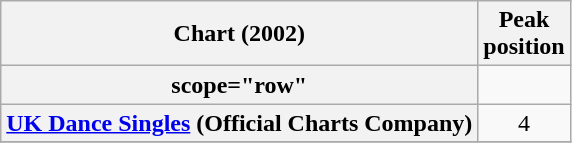<table class="wikitable plainrowheaders" style="text-align:center">
<tr>
<th>Chart (2002)</th>
<th>Peak<br>position</th>
</tr>
<tr>
<th>scope="row"</th>
</tr>
<tr>
<th scope="row"><a href='#'>UK Dance Singles</a> (Official Charts Company)</th>
<td>4</td>
</tr>
<tr>
</tr>
</table>
